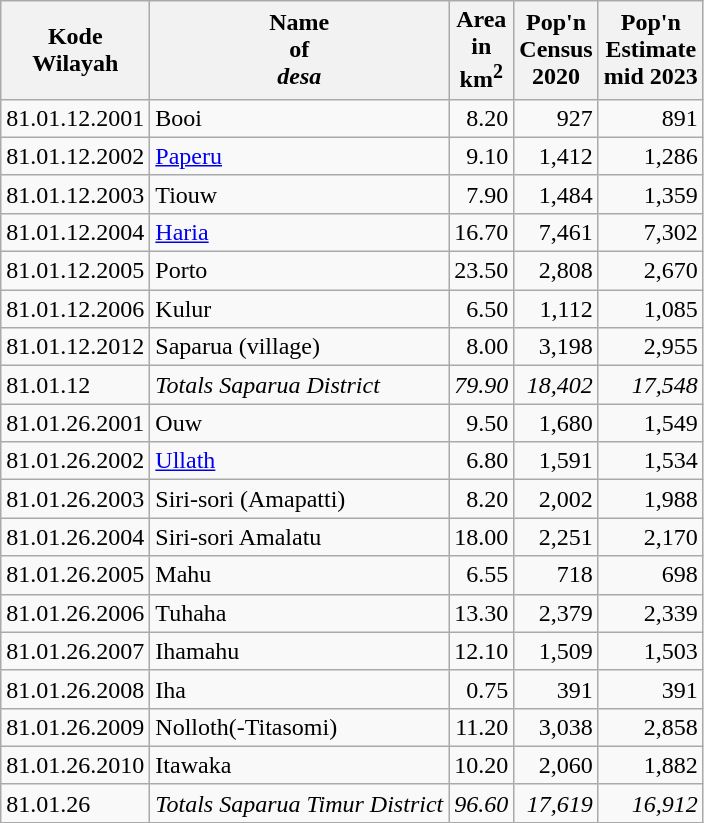<table class="sortable wikitable">
<tr>
<th>Kode <br>Wilayah</th>
<th>Name<br>of<br><em>desa</em></th>
<th>Area <br>in<br>km<sup>2</sup></th>
<th>Pop'n<br>Census<br>2020</th>
<th>Pop'n<br>Estimate<br>mid 2023</th>
</tr>
<tr>
<td>81.01.12.2001</td>
<td>Booi</td>
<td align="right">8.20</td>
<td align="right">927</td>
<td align="right">891</td>
</tr>
<tr>
<td>81.01.12.2002</td>
<td><a href='#'>Paperu</a></td>
<td align="right">9.10</td>
<td align="right">1,412</td>
<td align="right">1,286</td>
</tr>
<tr>
<td>81.01.12.2003</td>
<td>Tiouw</td>
<td align="right">7.90</td>
<td align="right">1,484</td>
<td align="right">1,359</td>
</tr>
<tr>
<td>81.01.12.2004</td>
<td><a href='#'>Haria</a></td>
<td align="right">16.70</td>
<td align="right">7,461</td>
<td align="right">7,302</td>
</tr>
<tr>
<td>81.01.12.2005</td>
<td>Porto</td>
<td align="right">23.50</td>
<td align="right">2,808</td>
<td align="right">2,670</td>
</tr>
<tr>
<td>81.01.12.2006</td>
<td>Kulur</td>
<td align="right">6.50</td>
<td align="right">1,112</td>
<td align="right">1,085</td>
</tr>
<tr>
<td>81.01.12.2012</td>
<td>Saparua (village)</td>
<td align="right">8.00</td>
<td align="right">3,198</td>
<td align="right">2,955</td>
</tr>
<tr>
<td>81.01.12</td>
<td><em>Totals Saparua District</em></td>
<td align="right"><em>79.90</em></td>
<td align="right"><em>18,402</em></td>
<td align="right"><em>17,548</em></td>
</tr>
<tr>
<td>81.01.26.2001</td>
<td>Ouw</td>
<td align="right">9.50</td>
<td align="right">1,680</td>
<td align="right">1,549</td>
</tr>
<tr>
<td>81.01.26.2002</td>
<td><a href='#'>Ullath</a></td>
<td align="right">6.80</td>
<td align="right">1,591</td>
<td align="right">1,534</td>
</tr>
<tr>
<td>81.01.26.2003</td>
<td>Siri-sori (Amapatti)</td>
<td align="right">8.20</td>
<td align="right">2,002</td>
<td align="right">1,988</td>
</tr>
<tr>
<td>81.01.26.2004</td>
<td>Siri-sori Amalatu</td>
<td align="right">18.00</td>
<td align="right">2,251</td>
<td align="right">2,170</td>
</tr>
<tr>
<td>81.01.26.2005</td>
<td>Mahu</td>
<td align="right">6.55</td>
<td align="right">718</td>
<td align="right">698</td>
</tr>
<tr>
<td>81.01.26.2006</td>
<td>Tuhaha</td>
<td align="right">13.30</td>
<td align="right">2,379</td>
<td align="right">2,339</td>
</tr>
<tr>
<td>81.01.26.2007</td>
<td>Ihamahu</td>
<td align="right">12.10</td>
<td align="right">1,509</td>
<td align="right">1,503</td>
</tr>
<tr>
<td>81.01.26.2008</td>
<td>Iha</td>
<td align="right">0.75</td>
<td align="right">391</td>
<td align="right">391</td>
</tr>
<tr>
<td>81.01.26.2009</td>
<td>Nolloth(-Titasomi)</td>
<td align="right">11.20</td>
<td align="right">3,038</td>
<td align="right">2,858</td>
</tr>
<tr>
<td>81.01.26.2010</td>
<td>Itawaka</td>
<td align="right">10.20</td>
<td align="right">2,060</td>
<td align="right">1,882</td>
</tr>
<tr>
<td>81.01.26</td>
<td><em>Totals Saparua Timur District</em></td>
<td align="right"><em>96.60</em></td>
<td align="right"><em>17,619</em></td>
<td align="right"><em>16,912</em></td>
</tr>
</table>
